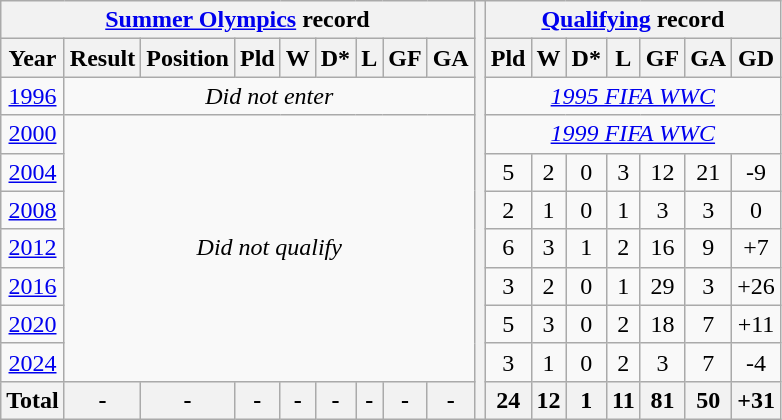<table class="wikitable" style="text-align: center;">
<tr>
<th colspan=9><a href='#'>Summer Olympics</a> record</th>
<th rowspan=11></th>
<th colspan=7><a href='#'>Qualifying</a> record</th>
</tr>
<tr>
<th>Year</th>
<th>Result</th>
<th>Position</th>
<th>Pld</th>
<th>W</th>
<th>D*</th>
<th>L</th>
<th>GF</th>
<th>GA</th>
<th>Pld</th>
<th>W</th>
<th>D*</th>
<th>L</th>
<th>GF</th>
<th>GA</th>
<th>GD</th>
</tr>
<tr>
<td> <a href='#'>1996</a></td>
<td colspan=8><em>Did not enter</em></td>
<td colspan=7><em><a href='#'>1995 FIFA WWC</a></em></td>
</tr>
<tr>
<td> <a href='#'>2000</a></td>
<td colspan=8 rowspan=7><em>Did not qualify</em></td>
<td colspan=7><em><a href='#'>1999 FIFA WWC</a></em></td>
</tr>
<tr>
<td> <a href='#'>2004</a></td>
<td>5</td>
<td>2</td>
<td>0</td>
<td>3</td>
<td>12</td>
<td>21</td>
<td>-9</td>
</tr>
<tr>
<td> <a href='#'>2008</a></td>
<td>2</td>
<td>1</td>
<td>0</td>
<td>1</td>
<td>3</td>
<td>3</td>
<td>0</td>
</tr>
<tr>
<td> <a href='#'>2012</a></td>
<td>6</td>
<td>3</td>
<td>1</td>
<td>2</td>
<td>16</td>
<td>9</td>
<td>+7</td>
</tr>
<tr>
<td> <a href='#'>2016</a></td>
<td>3</td>
<td>2</td>
<td>0</td>
<td>1</td>
<td>29</td>
<td>3</td>
<td>+26</td>
</tr>
<tr>
<td> <a href='#'>2020</a></td>
<td>5</td>
<td>3</td>
<td>0</td>
<td>2</td>
<td>18</td>
<td>7</td>
<td>+11</td>
</tr>
<tr>
<td> <a href='#'>2024</a></td>
<td>3</td>
<td>1</td>
<td>0</td>
<td>2</td>
<td>3</td>
<td>7</td>
<td>-4</td>
</tr>
<tr>
<th>Total</th>
<th>-</th>
<th>-</th>
<th>-</th>
<th>-</th>
<th>-</th>
<th>-</th>
<th>-</th>
<th>-</th>
<th>24</th>
<th>12</th>
<th>1</th>
<th>11</th>
<th>81</th>
<th>50</th>
<th>+31</th>
</tr>
</table>
